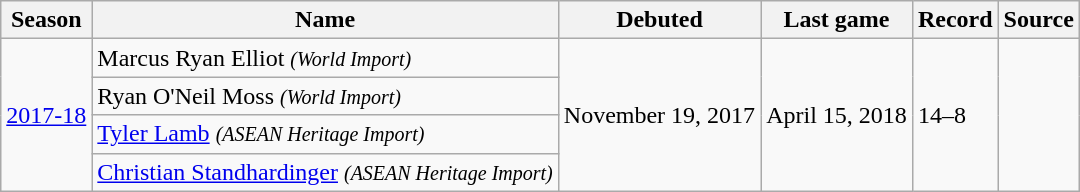<table class="wikitable">
<tr>
<th>Season</th>
<th>Name</th>
<th>Debuted</th>
<th>Last game</th>
<th>Record</th>
<th>Source</th>
</tr>
<tr>
<td rowspan="4"><a href='#'>2017-18</a></td>
<td> Marcus Ryan Elliot <small><em>(World Import)</em></small></td>
<td rowspan="4">November 19, 2017</td>
<td rowspan="4">April 15, 2018</td>
<td rowspan="4">14–8</td>
<td rowspan="4"></td>
</tr>
<tr>
<td> Ryan O'Neil Moss <small><em>(World Import)</em></small></td>
</tr>
<tr>
<td> <a href='#'>Tyler Lamb</a> <small><em>(ASEAN Heritage Import)</em></small></td>
</tr>
<tr>
<td> <a href='#'>Christian Standhardinger</a> <small><em>(ASEAN Heritage Import)</em></small></td>
</tr>
</table>
